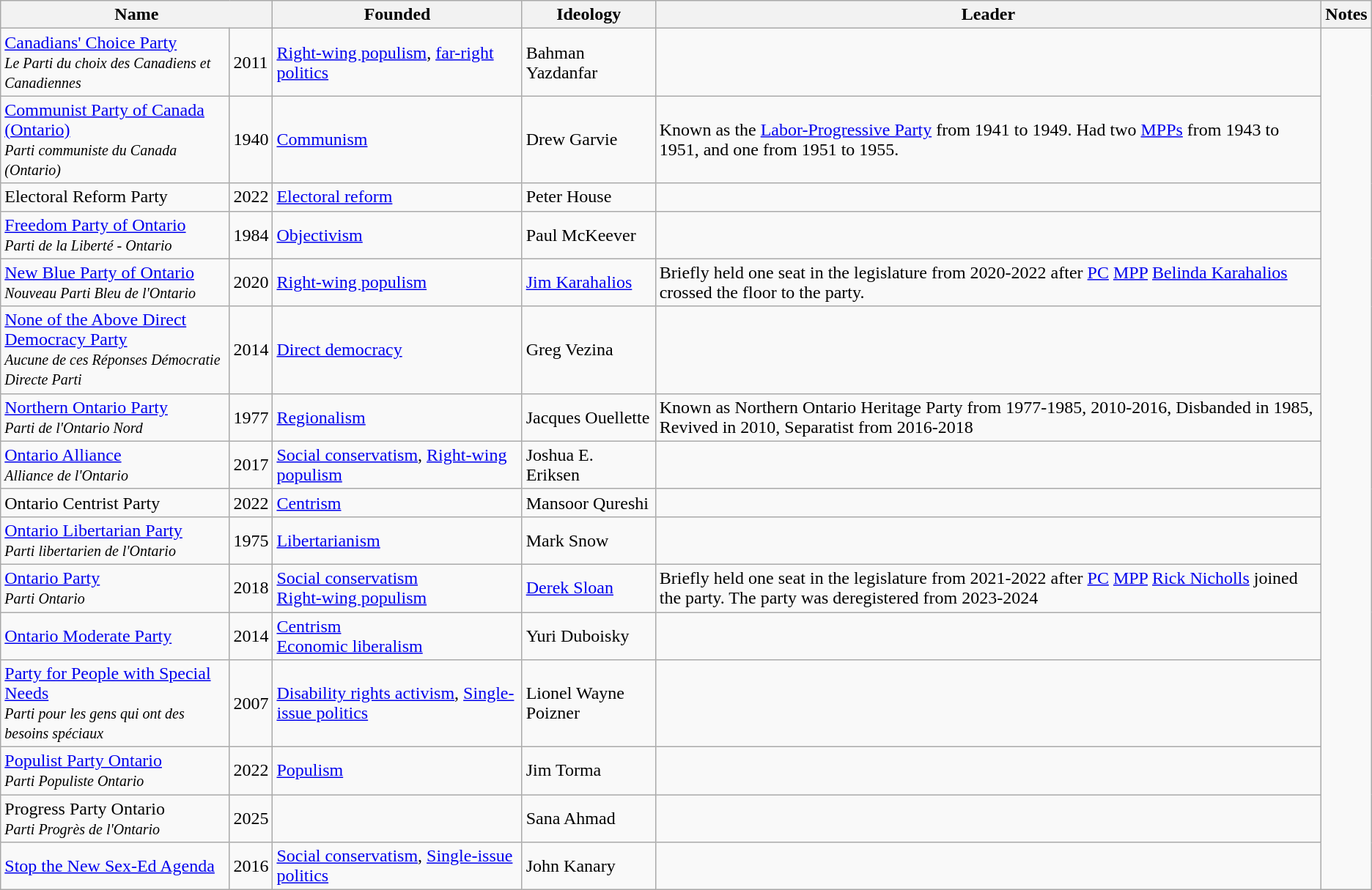<table class="wikitable">
<tr>
<th colspan=2>Name</th>
<th>Founded</th>
<th>Ideology</th>
<th>Leader</th>
<th>Notes</th>
</tr>
<tr>
<td><a href='#'>Canadians' Choice Party</a><br><small><em>Le Parti du choix des Canadiens et Canadiennes</em></small></td>
<td>2011</td>
<td><a href='#'>Right-wing populism</a>, <a href='#'>far-right politics</a></td>
<td>Bahman Yazdanfar</td>
<td></td>
</tr>
<tr>
<td><a href='#'>Communist Party of Canada (Ontario)</a><br><small><em>Parti communiste du Canada (Ontario)</em></small></td>
<td>1940</td>
<td><a href='#'>Communism</a></td>
<td>Drew Garvie</td>
<td>Known as the <a href='#'>Labor-Progressive Party</a> from 1941 to 1949. Had two <a href='#'>MPPs</a> from 1943 to 1951, and one from 1951 to 1955.</td>
</tr>
<tr>
<td>Electoral Reform Party</td>
<td>2022</td>
<td><a href='#'>Electoral reform</a></td>
<td>Peter House</td>
<td></td>
</tr>
<tr>
<td><a href='#'>Freedom Party of Ontario</a><br><small><em>Parti de la Liberté - Ontario</em></small></td>
<td>1984</td>
<td><a href='#'>Objectivism</a></td>
<td>Paul McKeever</td>
<td></td>
</tr>
<tr>
<td><a href='#'>New Blue Party of Ontario</a><br><small><em>Nouveau Parti Bleu de l'Ontario</em></small></td>
<td>2020</td>
<td><a href='#'>Right-wing populism</a></td>
<td><a href='#'>Jim Karahalios</a></td>
<td>Briefly held one seat in the legislature from 2020-2022 after <a href='#'>PC</a> <a href='#'>MPP</a> <a href='#'>Belinda Karahalios</a> crossed the floor to the party.</td>
</tr>
<tr>
<td><a href='#'>None of the Above Direct Democracy Party</a><br><small><em>Aucune de ces Réponses Démocratie Directe Parti</em></small></td>
<td>2014</td>
<td><a href='#'>Direct democracy</a></td>
<td>Greg Vezina</td>
<td></td>
</tr>
<tr>
<td><a href='#'>Northern Ontario Party</a><br><small><em>Parti de l'Ontario Nord</em></small></td>
<td>1977</td>
<td><a href='#'>Regionalism</a></td>
<td>Jacques Ouellette</td>
<td>Known as Northern Ontario Heritage Party from 1977-1985, 2010-2016, Disbanded in 1985, Revived in 2010, Separatist from 2016-2018</td>
</tr>
<tr>
<td><a href='#'>Ontario Alliance</a><br><small><em>Alliance de l'Ontario</em></small></td>
<td>2017</td>
<td><a href='#'>Social conservatism</a>, <a href='#'>Right-wing populism</a><br></td>
<td>Joshua E. Eriksen</td>
<td></td>
</tr>
<tr>
<td>Ontario Centrist Party</td>
<td>2022</td>
<td><a href='#'>Centrism</a></td>
<td>Mansoor Qureshi</td>
<td></td>
</tr>
<tr>
<td><a href='#'>Ontario Libertarian Party</a><br><small><em>Parti libertarien de l'Ontario</em></small></td>
<td>1975</td>
<td><a href='#'>Libertarianism</a></td>
<td>Mark Snow</td>
<td></td>
</tr>
<tr>
<td><a href='#'>Ontario Party</a><br><small><em>Parti Ontario</em></small></td>
<td>2018</td>
<td><a href='#'>Social conservatism</a><br><a href='#'>Right-wing populism</a></td>
<td><a href='#'>Derek Sloan</a></td>
<td>Briefly held one seat in the legislature from 2021-2022 after <a href='#'>PC</a> <a href='#'>MPP</a> <a href='#'>Rick Nicholls</a> joined the party. The party was deregistered from 2023-2024</td>
</tr>
<tr>
<td><a href='#'>Ontario Moderate Party</a></td>
<td>2014</td>
<td><a href='#'>Centrism</a><br><a href='#'>Economic liberalism</a></td>
<td>Yuri Duboisky</td>
<td></td>
</tr>
<tr>
<td><a href='#'>Party for People with Special Needs</a><br><small><em>Parti pour les gens qui ont des besoins spéciaux</em></small></td>
<td>2007</td>
<td><a href='#'>Disability rights activism</a>, <a href='#'>Single-issue politics</a></td>
<td>Lionel Wayne Poizner</td>
<td></td>
</tr>
<tr>
<td><a href='#'>Populist Party Ontario</a><br><small><em>Parti Populiste Ontario</em></small></td>
<td>2022</td>
<td><a href='#'>Populism</a></td>
<td>Jim Torma</td>
<td></td>
</tr>
<tr>
<td>Progress Party Ontario<br><small><em>Parti Progrès de l'Ontario</em></small></td>
<td>2025</td>
<td></td>
<td>Sana Ahmad</td>
<td></td>
</tr>
<tr>
<td><a href='#'>Stop the New Sex-Ed Agenda</a></td>
<td>2016</td>
<td><a href='#'>Social conservatism</a>, <a href='#'>Single-issue politics</a></td>
<td>John Kanary</td>
<td></td>
</tr>
</table>
